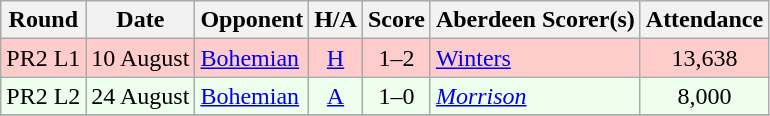<table class="wikitable" style="text-align:center">
<tr>
<th>Round</th>
<th>Date</th>
<th>Opponent</th>
<th>H/A</th>
<th>Score</th>
<th>Aberdeen Scorer(s)</th>
<th>Attendance</th>
</tr>
<tr bgcolor=#FFCCCC>
<td>PR2 L1</td>
<td align=left>10 August</td>
<td align=left> <a href='#'>Bohemian</a></td>
<td><a href='#'>H</a></td>
<td>1–2</td>
<td align=left><a href='#'>Winters</a></td>
<td>13,638</td>
</tr>
<tr bgcolor=#EEFFEE>
<td>PR2 L2</td>
<td align=left>24 August</td>
<td align=left> <a href='#'>Bohemian</a></td>
<td><a href='#'>A</a></td>
<td>1–0</td>
<td align=left><em><a href='#'>Morrison</a></em></td>
<td>8,000</td>
</tr>
<tr>
</tr>
</table>
